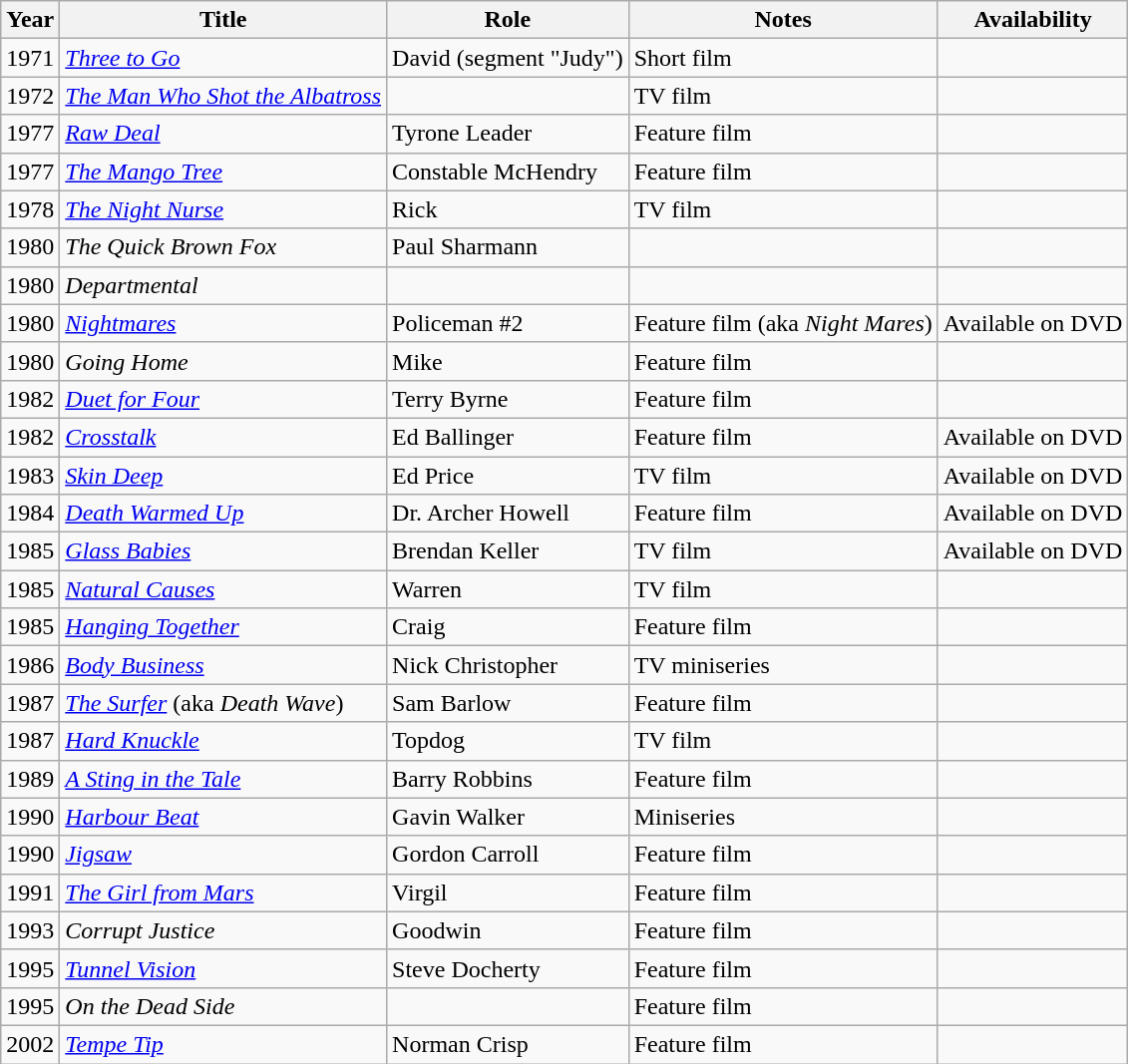<table class="wikitable">
<tr>
<th>Year</th>
<th>Title</th>
<th>Role</th>
<th>Notes</th>
<th>Availability</th>
</tr>
<tr>
<td>1971</td>
<td><em><a href='#'>Three to Go</a></em></td>
<td>David (segment "Judy")</td>
<td>Short film</td>
<td></td>
</tr>
<tr>
<td>1972</td>
<td><em><a href='#'>The Man Who Shot the Albatross</a></em></td>
<td></td>
<td>TV film</td>
<td></td>
</tr>
<tr>
<td>1977</td>
<td><em><a href='#'>Raw Deal</a></em></td>
<td>Tyrone Leader</td>
<td>Feature film</td>
<td></td>
</tr>
<tr>
<td>1977</td>
<td><em><a href='#'>The Mango Tree</a></em></td>
<td>Constable McHendry</td>
<td>Feature film</td>
<td></td>
</tr>
<tr>
<td>1978</td>
<td><em><a href='#'>The Night Nurse</a></em></td>
<td>Rick</td>
<td>TV film</td>
<td></td>
</tr>
<tr>
<td>1980</td>
<td><em>The Quick Brown Fox</em></td>
<td>Paul Sharmann</td>
<td></td>
<td></td>
</tr>
<tr>
<td>1980</td>
<td><em>Departmental</em></td>
<td></td>
<td></td>
<td></td>
</tr>
<tr>
<td>1980</td>
<td><em><a href='#'>Nightmares</a></em></td>
<td>Policeman #2</td>
<td>Feature film (aka <em>Night Mares</em>)</td>
<td>Available on DVD</td>
</tr>
<tr>
<td>1980</td>
<td><em>Going Home</em></td>
<td>Mike</td>
<td>Feature film</td>
<td></td>
</tr>
<tr>
<td>1982</td>
<td><em><a href='#'>Duet for Four</a></em></td>
<td>Terry Byrne</td>
<td>Feature film</td>
<td></td>
</tr>
<tr>
<td>1982</td>
<td><em><a href='#'>Crosstalk</a></em></td>
<td>Ed Ballinger</td>
<td>Feature film</td>
<td>Available on DVD</td>
</tr>
<tr>
<td>1983</td>
<td><em><a href='#'>Skin Deep</a></em></td>
<td>Ed Price</td>
<td>TV film</td>
<td>Available on DVD</td>
</tr>
<tr>
<td>1984</td>
<td><em><a href='#'>Death Warmed Up</a></em></td>
<td>Dr. Archer Howell</td>
<td>Feature film</td>
<td>Available on DVD</td>
</tr>
<tr>
<td>1985</td>
<td><em><a href='#'>Glass Babies</a></em></td>
<td>Brendan Keller</td>
<td>TV film</td>
<td>Available on DVD</td>
</tr>
<tr>
<td>1985</td>
<td><em><a href='#'>Natural Causes</a></em></td>
<td>Warren</td>
<td>TV film</td>
<td></td>
</tr>
<tr>
<td>1985</td>
<td><em><a href='#'>Hanging Together</a></em></td>
<td>Craig</td>
<td>Feature film</td>
<td></td>
</tr>
<tr>
<td>1986</td>
<td><em><a href='#'>Body Business</a></em></td>
<td>Nick Christopher</td>
<td>TV miniseries</td>
<td></td>
</tr>
<tr>
<td>1987</td>
<td><em><a href='#'>The Surfer</a></em> (aka <em>Death Wave</em>)</td>
<td>Sam Barlow</td>
<td>Feature film</td>
<td></td>
</tr>
<tr>
<td>1987</td>
<td><em><a href='#'>Hard Knuckle</a></em></td>
<td>Topdog</td>
<td>TV film</td>
<td></td>
</tr>
<tr>
<td>1989</td>
<td><em><a href='#'>A Sting in the Tale</a></em></td>
<td>Barry Robbins</td>
<td>Feature film</td>
<td></td>
</tr>
<tr>
<td>1990</td>
<td><em><a href='#'>Harbour Beat</a></em></td>
<td>Gavin Walker</td>
<td>Miniseries</td>
<td></td>
</tr>
<tr>
<td>1990</td>
<td><em><a href='#'>Jigsaw</a></em></td>
<td>Gordon Carroll</td>
<td>Feature film</td>
<td></td>
</tr>
<tr>
<td>1991</td>
<td><em><a href='#'>The Girl from Mars</a></em></td>
<td>Virgil</td>
<td>Feature film</td>
<td></td>
</tr>
<tr>
<td>1993</td>
<td><em>Corrupt Justice</em></td>
<td>Goodwin</td>
<td>Feature film</td>
<td></td>
</tr>
<tr>
<td>1995</td>
<td><em><a href='#'>Tunnel Vision</a></em></td>
<td>Steve Docherty</td>
<td>Feature film</td>
<td></td>
</tr>
<tr>
<td>1995</td>
<td><em>On the Dead Side</em></td>
<td></td>
<td>Feature film</td>
<td></td>
</tr>
<tr>
<td>2002</td>
<td><em><a href='#'>Tempe Tip</a></em></td>
<td>Norman Crisp</td>
<td>Feature film</td>
<td></td>
</tr>
</table>
